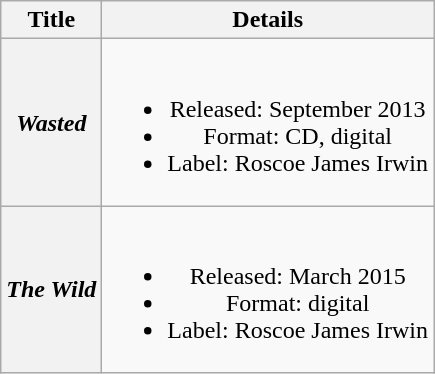<table class="wikitable plainrowheaders" style="text-align:center;" border="1">
<tr>
<th>Title</th>
<th>Details</th>
</tr>
<tr>
<th scope="row"><em>Wasted</em></th>
<td><br><ul><li>Released: September 2013</li><li>Format: CD, digital</li><li>Label: Roscoe James Irwin</li></ul></td>
</tr>
<tr>
<th scope="row"><em>The Wild</em></th>
<td><br><ul><li>Released: March 2015</li><li>Format: digital</li><li>Label: Roscoe James Irwin</li></ul></td>
</tr>
</table>
